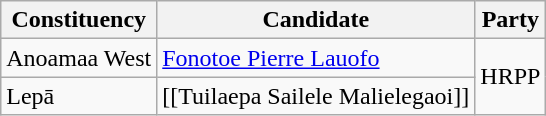<table class=wikitable style=text-align:left>
<tr>
<th>Constituency</th>
<th>Candidate</th>
<th>Party</th>
</tr>
<tr>
<td>Anoamaa West</td>
<td><a href='#'>Fonotoe Pierre Lauofo</a></td>
<td rowspan="2">HRPP</td>
</tr>
<tr>
<td>Lepā</td>
<td>[[Tuilaepa Sailele Malielegaoi]]</td>
</tr>
</table>
